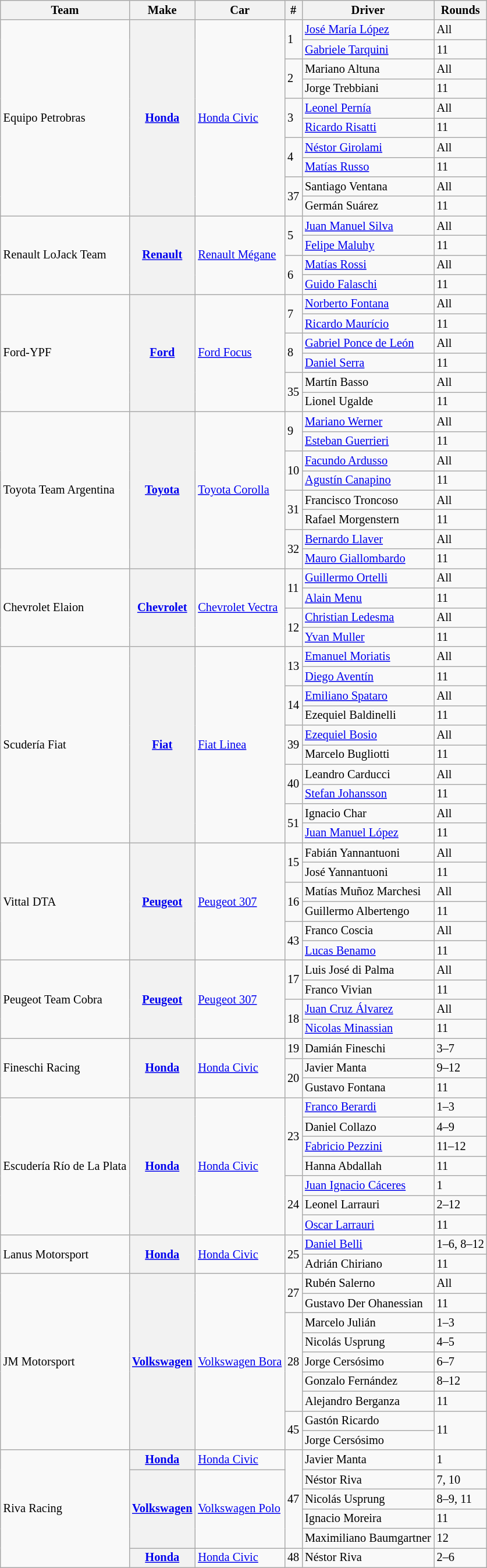<table class="wikitable" style="font-size: 85%">
<tr>
<th>Team</th>
<th>Make</th>
<th>Car</th>
<th>#</th>
<th>Driver</th>
<th>Rounds</th>
</tr>
<tr>
<td rowspan=10>Equipo Petrobras</td>
<th rowspan=10><a href='#'>Honda</a></th>
<td rowspan=10><a href='#'>Honda Civic</a></td>
<td rowspan=2>1</td>
<td> <a href='#'>José María López</a></td>
<td>All</td>
</tr>
<tr>
<td> <a href='#'>Gabriele Tarquini</a></td>
<td>11</td>
</tr>
<tr>
<td rowspan=2>2</td>
<td> Mariano Altuna</td>
<td>All</td>
</tr>
<tr>
<td> Jorge Trebbiani</td>
<td>11</td>
</tr>
<tr>
<td rowspan=2>3</td>
<td> <a href='#'>Leonel Pernía</a></td>
<td>All</td>
</tr>
<tr>
<td> <a href='#'>Ricardo Risatti</a></td>
<td>11</td>
</tr>
<tr>
<td rowspan=2>4</td>
<td> <a href='#'>Néstor Girolami</a></td>
<td>All</td>
</tr>
<tr>
<td> <a href='#'>Matías Russo</a></td>
<td>11</td>
</tr>
<tr>
<td rowspan=2>37</td>
<td> Santiago Ventana</td>
<td>All</td>
</tr>
<tr>
<td> Germán Suárez</td>
<td>11</td>
</tr>
<tr>
<td rowspan=4>Renault LoJack Team</td>
<th rowspan=4><a href='#'>Renault</a></th>
<td rowspan=4><a href='#'>Renault Mégane</a></td>
<td rowspan=2>5</td>
<td> <a href='#'>Juan Manuel Silva</a></td>
<td>All</td>
</tr>
<tr>
<td> <a href='#'>Felipe Maluhy</a></td>
<td>11</td>
</tr>
<tr>
<td rowspan=2>6</td>
<td> <a href='#'>Matías Rossi</a></td>
<td>All</td>
</tr>
<tr>
<td> <a href='#'>Guido Falaschi</a></td>
<td>11</td>
</tr>
<tr>
<td rowspan=6>Ford-YPF</td>
<th rowspan=6><a href='#'>Ford</a></th>
<td rowspan=6><a href='#'>Ford Focus</a></td>
<td rowspan=2>7</td>
<td> <a href='#'>Norberto Fontana</a></td>
<td>All</td>
</tr>
<tr>
<td> <a href='#'>Ricardo Maurício</a></td>
<td>11</td>
</tr>
<tr>
<td rowspan=2>8</td>
<td> <a href='#'>Gabriel Ponce de León</a></td>
<td>All</td>
</tr>
<tr>
<td> <a href='#'>Daniel Serra</a></td>
<td>11</td>
</tr>
<tr>
<td rowspan=2>35</td>
<td> Martín Basso</td>
<td>All</td>
</tr>
<tr>
<td> Lionel Ugalde</td>
<td>11</td>
</tr>
<tr>
<td rowspan=8>Toyota Team Argentina</td>
<th rowspan=8><a href='#'>Toyota</a></th>
<td rowspan=8><a href='#'>Toyota Corolla</a></td>
<td rowspan=2>9</td>
<td> <a href='#'>Mariano Werner</a></td>
<td>All</td>
</tr>
<tr>
<td> <a href='#'>Esteban Guerrieri</a></td>
<td>11</td>
</tr>
<tr>
<td rowspan=2>10</td>
<td> <a href='#'>Facundo Ardusso</a></td>
<td>All</td>
</tr>
<tr>
<td> <a href='#'>Agustín Canapino</a></td>
<td>11</td>
</tr>
<tr>
<td rowspan=2>31</td>
<td> Francisco Troncoso</td>
<td>All</td>
</tr>
<tr>
<td> Rafael Morgenstern</td>
<td>11</td>
</tr>
<tr>
<td rowspan=2>32</td>
<td> <a href='#'>Bernardo Llaver</a></td>
<td>All</td>
</tr>
<tr>
<td> <a href='#'>Mauro Giallombardo</a></td>
<td>11</td>
</tr>
<tr>
<td rowspan=4>Chevrolet Elaion</td>
<th rowspan=4><a href='#'>Chevrolet</a></th>
<td rowspan=4><a href='#'>Chevrolet Vectra</a></td>
<td rowspan=2>11</td>
<td> <a href='#'>Guillermo Ortelli</a></td>
<td>All</td>
</tr>
<tr>
<td> <a href='#'>Alain Menu</a></td>
<td>11</td>
</tr>
<tr>
<td rowspan=2>12</td>
<td> <a href='#'>Christian Ledesma</a></td>
<td>All</td>
</tr>
<tr>
<td> <a href='#'>Yvan Muller</a></td>
<td>11</td>
</tr>
<tr>
<td rowspan=10>Scudería Fiat</td>
<th rowspan=10><a href='#'>Fiat</a></th>
<td rowspan=10><a href='#'>Fiat Linea</a></td>
<td rowspan=2>13</td>
<td> <a href='#'>Emanuel Moriatis</a></td>
<td>All</td>
</tr>
<tr>
<td> <a href='#'>Diego Aventín</a></td>
<td>11</td>
</tr>
<tr>
<td rowspan=2>14</td>
<td> <a href='#'>Emiliano Spataro</a></td>
<td>All</td>
</tr>
<tr>
<td> Ezequiel Baldinelli</td>
<td>11</td>
</tr>
<tr>
<td rowspan=2>39</td>
<td> <a href='#'>Ezequiel Bosio</a></td>
<td>All</td>
</tr>
<tr>
<td> Marcelo Bugliotti</td>
<td>11</td>
</tr>
<tr>
<td rowspan=2>40</td>
<td> Leandro Carducci</td>
<td>All</td>
</tr>
<tr>
<td> <a href='#'>Stefan Johansson</a></td>
<td>11</td>
</tr>
<tr>
<td rowspan=2>51</td>
<td> Ignacio Char</td>
<td>All</td>
</tr>
<tr>
<td> <a href='#'>Juan Manuel López</a></td>
<td>11</td>
</tr>
<tr>
<td rowspan=6>Vittal DTA</td>
<th rowspan=6><a href='#'>Peugeot</a></th>
<td rowspan=6><a href='#'>Peugeot 307</a></td>
<td rowspan=2>15</td>
<td> Fabián Yannantuoni</td>
<td>All</td>
</tr>
<tr>
<td> José Yannantuoni</td>
<td>11</td>
</tr>
<tr>
<td rowspan=2>16</td>
<td> Matías Muñoz Marchesi</td>
<td>All</td>
</tr>
<tr>
<td> Guillermo Albertengo</td>
<td>11</td>
</tr>
<tr>
<td rowspan=2>43</td>
<td> Franco Coscia</td>
<td>All</td>
</tr>
<tr>
<td> <a href='#'>Lucas Benamo</a></td>
<td>11</td>
</tr>
<tr>
<td rowspan=4>Peugeot Team Cobra</td>
<th rowspan=4><a href='#'>Peugeot</a></th>
<td rowspan=4><a href='#'>Peugeot 307</a></td>
<td rowspan=2>17</td>
<td> Luis José di Palma</td>
<td>All</td>
</tr>
<tr>
<td> Franco Vivian</td>
<td>11</td>
</tr>
<tr>
<td rowspan=2>18</td>
<td> <a href='#'>Juan Cruz Álvarez</a></td>
<td>All</td>
</tr>
<tr>
<td> <a href='#'>Nicolas Minassian</a></td>
<td>11</td>
</tr>
<tr>
<td rowspan=3>Fineschi Racing</td>
<th rowspan=3><a href='#'>Honda</a></th>
<td rowspan=3><a href='#'>Honda Civic</a></td>
<td>19</td>
<td> Damián Fineschi</td>
<td>3–7</td>
</tr>
<tr>
<td rowspan=2>20</td>
<td> Javier Manta</td>
<td>9–12</td>
</tr>
<tr>
<td> Gustavo Fontana</td>
<td>11</td>
</tr>
<tr>
<td rowspan=7>Escudería Río de La Plata</td>
<th rowspan=7><a href='#'>Honda</a></th>
<td rowspan=7><a href='#'>Honda Civic</a></td>
<td rowspan=4>23</td>
<td> <a href='#'>Franco Berardi</a></td>
<td>1–3</td>
</tr>
<tr>
<td> Daniel Collazo</td>
<td>4–9</td>
</tr>
<tr>
<td> <a href='#'>Fabricio Pezzini</a></td>
<td>11–12</td>
</tr>
<tr>
<td> Hanna Abdallah</td>
<td>11</td>
</tr>
<tr>
<td rowspan=3>24</td>
<td> <a href='#'>Juan Ignacio Cáceres</a></td>
<td>1</td>
</tr>
<tr>
<td> Leonel Larrauri</td>
<td>2–12</td>
</tr>
<tr>
<td> <a href='#'>Oscar Larrauri</a></td>
<td>11</td>
</tr>
<tr>
<td rowspan=2>Lanus Motorsport</td>
<th rowspan=2><a href='#'>Honda</a></th>
<td rowspan=2><a href='#'>Honda Civic</a></td>
<td rowspan=2>25</td>
<td> <a href='#'>Daniel Belli</a></td>
<td>1–6, 8–12</td>
</tr>
<tr>
<td> Adrián Chiriano</td>
<td>11</td>
</tr>
<tr>
<td rowspan=9>JM Motorsport</td>
<th rowspan=9><a href='#'>Volkswagen</a></th>
<td rowspan=9><a href='#'>Volkswagen Bora</a></td>
<td rowspan=2>27</td>
<td> Rubén Salerno</td>
<td>All</td>
</tr>
<tr>
<td> Gustavo Der Ohanessian</td>
<td>11</td>
</tr>
<tr>
<td rowspan=5>28</td>
<td> Marcelo Julián</td>
<td>1–3</td>
</tr>
<tr>
<td> Nicolás Usprung</td>
<td>4–5</td>
</tr>
<tr>
<td> Jorge Cersósimo</td>
<td>6–7</td>
</tr>
<tr>
<td> Gonzalo Fernández</td>
<td>8–12</td>
</tr>
<tr>
<td> Alejandro Berganza</td>
<td>11</td>
</tr>
<tr>
<td rowspan=2>45</td>
<td> Gastón Ricardo</td>
<td rowspan=2>11</td>
</tr>
<tr>
<td> Jorge Cersósimo</td>
</tr>
<tr>
<td rowspan=6>Riva Racing</td>
<th><a href='#'>Honda</a></th>
<td><a href='#'>Honda Civic</a></td>
<td rowspan=5>47</td>
<td> Javier Manta</td>
<td>1</td>
</tr>
<tr>
<th rowspan=4><a href='#'>Volkswagen</a></th>
<td rowspan=4><a href='#'>Volkswagen Polo</a></td>
<td> Néstor Riva</td>
<td>7, 10</td>
</tr>
<tr>
<td> Nicolás Usprung</td>
<td>8–9, 11</td>
</tr>
<tr>
<td> Ignacio Moreira</td>
<td>11</td>
</tr>
<tr>
<td> Maximiliano Baumgartner</td>
<td>12</td>
</tr>
<tr>
<th><a href='#'>Honda</a></th>
<td><a href='#'>Honda Civic</a></td>
<td>48</td>
<td> Néstor Riva</td>
<td>2–6</td>
</tr>
</table>
